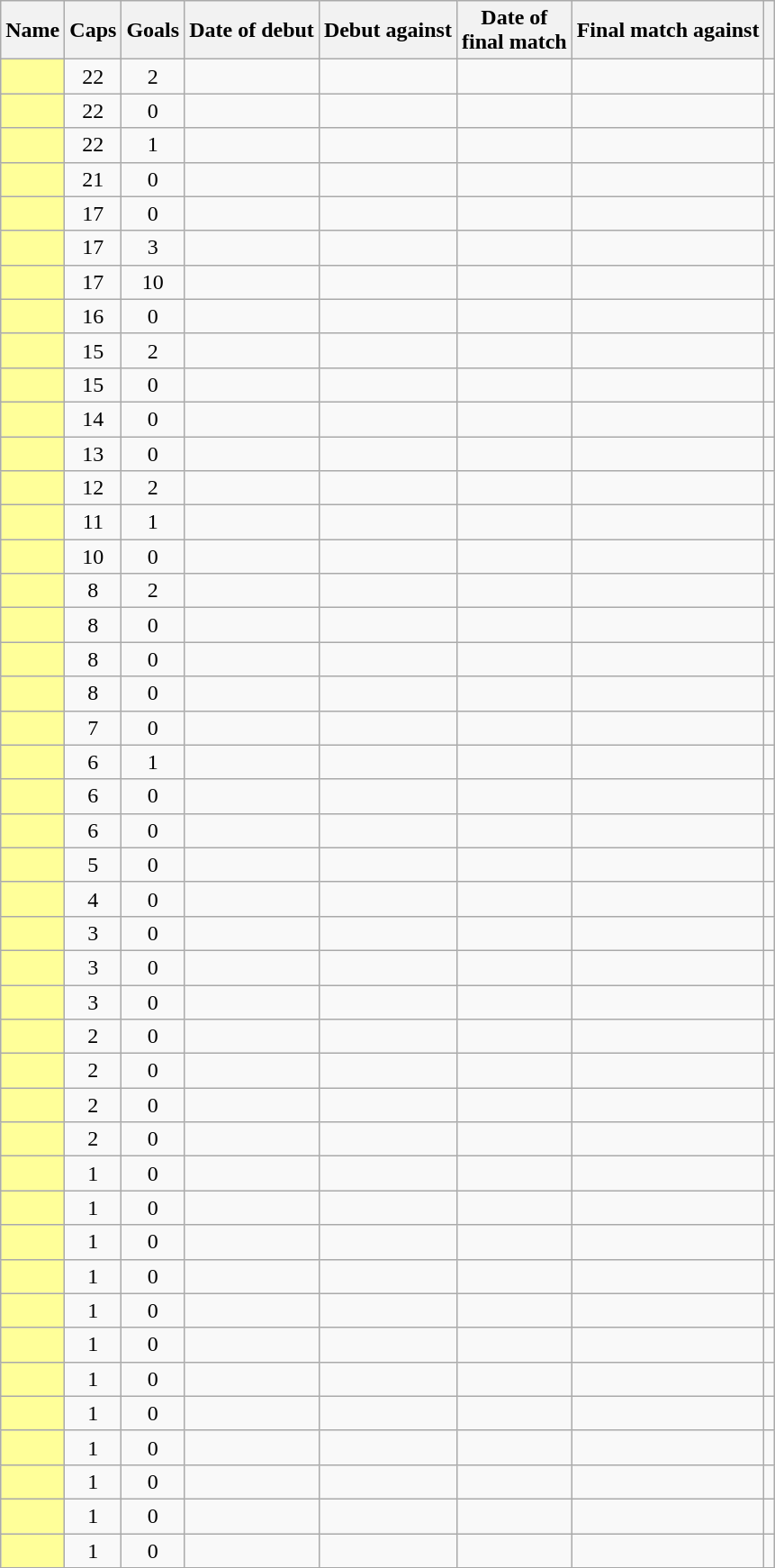<table class="wikitable plainrowheaders sortable" style="text-align: center;">
<tr>
<th scope="col">Name</th>
<th scope="col">Caps</th>
<th scope="col">Goals</th>
<th scope="col">Date of debut</th>
<th scope="col">Debut against</th>
<th scope="col">Date of<br>final match</th>
<th scope="col">Final match against</th>
<th scope="col" class="unsortable"></th>
</tr>
<tr>
<td scope="row" style="background-color:#FFFF99" align="left"><strong></strong></td>
<td>22</td>
<td>2</td>
<td align="left"></td>
<td align="left"></td>
<td align="left"></td>
<td align="left"></td>
<td></td>
</tr>
<tr>
<td scope="row" style="background-color:#FFFF99" align="left"><strong></strong></td>
<td>22</td>
<td>0</td>
<td align="left"></td>
<td align="left"></td>
<td align="left"></td>
<td align="left"></td>
<td></td>
</tr>
<tr>
<td scope="row" style="background-color:#FFFF99" align="left"><strong></strong></td>
<td>22</td>
<td>1</td>
<td align="left"></td>
<td align="left"></td>
<td align="left"></td>
<td align="left"></td>
<td></td>
</tr>
<tr>
<td scope="row" style="background-color:#FFFF99" align="left"><strong></strong></td>
<td>21</td>
<td>0</td>
<td align="left"></td>
<td align="left"></td>
<td align="left"></td>
<td align="left"></td>
<td></td>
</tr>
<tr>
<td scope="row" style="background-color:#FFFF99" align="left"><strong></strong></td>
<td>17</td>
<td>0</td>
<td align="left"></td>
<td align="left"></td>
<td align="left"></td>
<td align="left"></td>
<td></td>
</tr>
<tr>
<td scope="row" style="background-color:#FFFF99" align="left"><strong></strong></td>
<td>17</td>
<td>3</td>
<td align="left"></td>
<td align="left"></td>
<td align="left"></td>
<td align="left"></td>
<td></td>
</tr>
<tr>
<td scope="row" style="background-color:#FFFF99" align="left"><strong></strong></td>
<td>17</td>
<td>10</td>
<td align="left"></td>
<td align="left"></td>
<td align="left"></td>
<td align="left"></td>
<td></td>
</tr>
<tr>
<td scope="row" style="background-color:#FFFF99" align="left"><strong></strong></td>
<td>16</td>
<td>0</td>
<td align="left"></td>
<td align="left"></td>
<td align="left"></td>
<td align="left"></td>
<td></td>
</tr>
<tr>
<td scope="row" style="background-color:#FFFF99" align="left"><strong></strong></td>
<td>15</td>
<td>2</td>
<td align="left"></td>
<td align="left"></td>
<td align="left"></td>
<td align="left"></td>
<td></td>
</tr>
<tr>
<td scope="row" style="background-color:#FFFF99" align="left"><strong></strong></td>
<td>15</td>
<td>0</td>
<td align="left"></td>
<td align="left"></td>
<td align="left"></td>
<td align="left"></td>
<td></td>
</tr>
<tr>
<td scope="row" style="background-color:#FFFF99" align="left"><strong></strong></td>
<td>14</td>
<td>0</td>
<td align="left"></td>
<td align="left"></td>
<td align="left"></td>
<td align="left"></td>
<td></td>
</tr>
<tr>
<td scope="row" style="background-color:#FFFF99" align="left"><strong></strong></td>
<td>13</td>
<td>0</td>
<td align="left"></td>
<td align="left"></td>
<td align="left"></td>
<td align="left"></td>
<td></td>
</tr>
<tr>
<td scope="row" style="background-color:#FFFF99" align="left"><strong></strong></td>
<td>12</td>
<td>2</td>
<td align="left"></td>
<td align="left"></td>
<td align="left"></td>
<td align="left"></td>
<td></td>
</tr>
<tr>
<td scope="row" style="background-color:#FFFF99" align="left"><strong></strong></td>
<td>11</td>
<td>1</td>
<td align="left"></td>
<td align="left"></td>
<td align="left"></td>
<td align="left"></td>
<td></td>
</tr>
<tr>
<td scope="row" style="background-color:#FFFF99" align="left"><strong></strong></td>
<td>10</td>
<td>0</td>
<td align="left"></td>
<td align="left"></td>
<td align="left"></td>
<td align="left"></td>
<td></td>
</tr>
<tr>
<td scope="row" style="background-color:#FFFF99" align="left"><strong></strong></td>
<td>8</td>
<td>2</td>
<td align="left"></td>
<td align="left"></td>
<td align="left"></td>
<td align="left"></td>
<td></td>
</tr>
<tr>
<td scope="row" style="background-color:#FFFF99" align="left"><strong></strong></td>
<td>8</td>
<td>0</td>
<td align="left"></td>
<td align="left"></td>
<td align="left"></td>
<td align="left"></td>
<td></td>
</tr>
<tr>
<td scope="row" style="background-color:#FFFF99" align="left"><strong></strong></td>
<td>8</td>
<td>0</td>
<td align="left"></td>
<td align="left"></td>
<td align="left"></td>
<td align="left"></td>
<td></td>
</tr>
<tr>
<td scope="row" style="background-color:#FFFF99" align="left"><strong></strong></td>
<td>8</td>
<td>0</td>
<td align="left"></td>
<td align="left"></td>
<td align="left"></td>
<td align="left"></td>
<td></td>
</tr>
<tr>
<td scope="row" style="background-color:#FFFF99" align="left"><strong></strong></td>
<td>7</td>
<td>0</td>
<td align="left"></td>
<td align="left"></td>
<td align="left"></td>
<td align="left"></td>
<td></td>
</tr>
<tr>
<td scope="row" style="background-color:#FFFF99" align="left"><strong></strong></td>
<td>6</td>
<td>1</td>
<td align="left"></td>
<td align="left"></td>
<td align="left"></td>
<td align="left"></td>
<td></td>
</tr>
<tr>
<td scope="row" style="background-color:#FFFF99" align="left"><strong></strong></td>
<td>6</td>
<td>0</td>
<td align="left"></td>
<td align="left"></td>
<td align="left"></td>
<td align="left"></td>
<td></td>
</tr>
<tr>
<td scope="row" style="background-color:#FFFF99" align="left"><strong></strong></td>
<td>6</td>
<td>0</td>
<td align="left"></td>
<td align="left"></td>
<td align="left"></td>
<td align="left"></td>
<td></td>
</tr>
<tr>
<td scope="row" style="background-color:#FFFF99" align="left"><strong></strong></td>
<td>5</td>
<td>0</td>
<td align="left"></td>
<td align="left"></td>
<td align="left"></td>
<td align="left"></td>
<td></td>
</tr>
<tr>
<td scope="row" style="background-color:#FFFF99" align="left"><strong></strong></td>
<td>4</td>
<td>0</td>
<td align="left"></td>
<td align="left"></td>
<td align="left"></td>
<td align="left"></td>
<td></td>
</tr>
<tr>
<td scope="row" style="background-color:#FFFF99" align="left"><strong></strong></td>
<td>3</td>
<td>0</td>
<td align="left"></td>
<td align="left"></td>
<td align="left"></td>
<td align="left"></td>
<td></td>
</tr>
<tr>
<td scope="row" style="background-color:#FFFF99" align="left"><strong></strong></td>
<td>3</td>
<td>0</td>
<td align="left"></td>
<td align="left"></td>
<td align="left"></td>
<td align="left"></td>
<td></td>
</tr>
<tr>
<td scope="row" style="background-color:#FFFF99" align="left"><strong></strong></td>
<td>3</td>
<td>0</td>
<td align="left"></td>
<td align="left"></td>
<td align="left"></td>
<td align="left"></td>
<td></td>
</tr>
<tr>
<td scope="row" style="background-color:#FFFF99" align="left"><strong></strong></td>
<td>2</td>
<td>0</td>
<td align="left"></td>
<td align="left"></td>
<td align="left"></td>
<td align="left"></td>
<td></td>
</tr>
<tr>
<td scope="row" style="background-color:#FFFF99" align="left"><strong></strong></td>
<td>2</td>
<td>0</td>
<td align="left"></td>
<td align="left"></td>
<td align="left"></td>
<td align="left"></td>
<td></td>
</tr>
<tr>
<td scope="row" style="background-color:#FFFF99" align="left"><strong></strong></td>
<td>2</td>
<td>0</td>
<td align="left"></td>
<td align="left"></td>
<td align="left"></td>
<td align="left"></td>
<td></td>
</tr>
<tr>
<td scope="row" style="background-color:#FFFF99" align="left"><strong></strong></td>
<td>2</td>
<td>0</td>
<td align="left"></td>
<td align="left"></td>
<td align="left"></td>
<td align="left"></td>
<td></td>
</tr>
<tr>
<td scope="row" style="background-color:#FFFF99" align="left"><strong></strong></td>
<td>1</td>
<td>0</td>
<td align="left"></td>
<td align="left"></td>
<td align="left"></td>
<td align="left"></td>
<td></td>
</tr>
<tr>
<td scope="row" style="background-color:#FFFF99" align="left"><strong></strong></td>
<td>1</td>
<td>0</td>
<td align="left"></td>
<td align="left"></td>
<td align="left"></td>
<td align="left"></td>
<td></td>
</tr>
<tr>
<td scope="row" style="background-color:#FFFF99" align="left"><strong></strong></td>
<td>1</td>
<td>0</td>
<td align="left"></td>
<td align="left"></td>
<td align="left"></td>
<td align="left"></td>
<td></td>
</tr>
<tr>
<td scope="row" style="background-color:#FFFF99" align="left"><strong></strong></td>
<td>1</td>
<td>0</td>
<td align="left"></td>
<td align="left"></td>
<td align="left"></td>
<td align="left"></td>
<td></td>
</tr>
<tr>
<td scope="row" style="background-color:#FFFF99" align="left"><strong></strong></td>
<td>1</td>
<td>0</td>
<td align="left"></td>
<td align="left"></td>
<td align="left"></td>
<td align="left"></td>
<td></td>
</tr>
<tr>
<td scope="row" style="background-color:#FFFF99" align="left"><strong></strong></td>
<td>1</td>
<td>0</td>
<td align="left"></td>
<td align="left"></td>
<td align="left"></td>
<td align="left"></td>
<td></td>
</tr>
<tr>
<td scope="row" style="background-color:#FFFF99" align="left"><strong></strong></td>
<td>1</td>
<td>0</td>
<td align="left"></td>
<td align="left"></td>
<td align="left"></td>
<td align="left"></td>
<td></td>
</tr>
<tr>
<td scope="row" style="background-color:#FFFF99" align="left"><strong></strong></td>
<td>1</td>
<td>0</td>
<td align="left"></td>
<td align="left"></td>
<td align="left"></td>
<td align="left"></td>
<td></td>
</tr>
<tr>
<td scope="row" style="background-color:#FFFF99" align="left"><strong></strong></td>
<td>1</td>
<td>0</td>
<td align="left"></td>
<td align="left"></td>
<td align="left"></td>
<td align="left"></td>
<td></td>
</tr>
<tr>
<td scope="row" style="background-color:#FFFF99" align="left"><strong></strong></td>
<td>1</td>
<td>0</td>
<td align="left"></td>
<td align="left"></td>
<td align="left"></td>
<td align="left"></td>
<td></td>
</tr>
<tr>
<td scope="row" style="background-color:#FFFF99" align="left"><strong></strong></td>
<td>1</td>
<td>0</td>
<td align="left"></td>
<td align="left"></td>
<td align="left"></td>
<td align="left"></td>
<td></td>
</tr>
<tr>
<td scope="row" style="background-color:#FFFF99" align="left"><strong></strong></td>
<td>1</td>
<td>0</td>
<td align="left"></td>
<td align="left"></td>
<td align="left"></td>
<td align="left"></td>
<td></td>
</tr>
<tr>
</tr>
</table>
